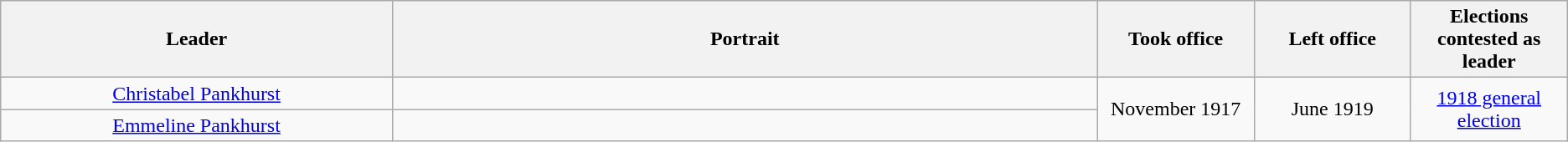<table class="wikitable" style="text-align:center">
<tr>
<th style="width:25%;">Leader<br></th>
<th width=60>Portrait</th>
<th style="width:10%;">Took office</th>
<th style="width:10%;">Left office</th>
<th style="width:10%;">Elections contested as leader</th>
</tr>
<tr>
<td><a href='#'>Christabel Pankhurst</a><br></td>
<td></td>
<td rowspan=2>November 1917</td>
<td rowspan=2>June 1919</td>
<td rowspan=2><a href='#'>1918 general election</a></td>
</tr>
<tr>
<td><a href='#'>Emmeline Pankhurst</a><br></td>
<td></td>
</tr>
</table>
